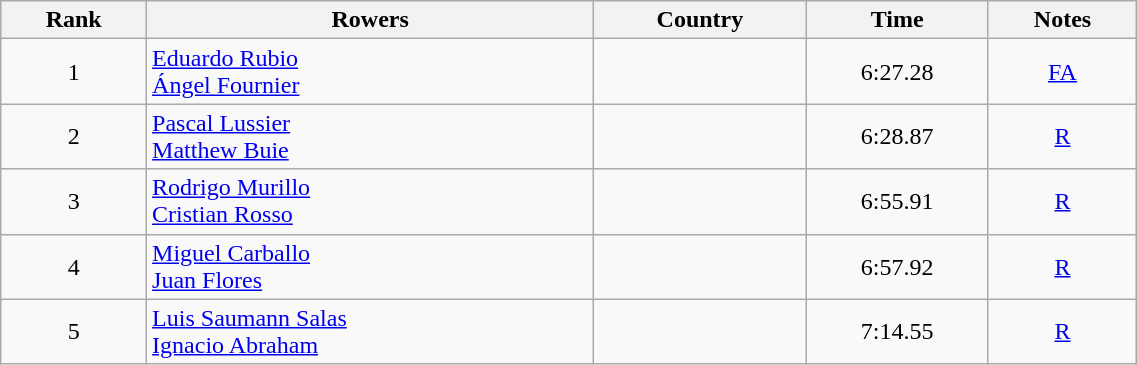<table class="wikitable" width=60% style="text-align:center">
<tr>
<th>Rank</th>
<th>Rowers</th>
<th>Country</th>
<th>Time</th>
<th>Notes</th>
</tr>
<tr>
<td>1</td>
<td align=left><a href='#'>Eduardo Rubio</a><br><a href='#'>Ángel Fournier</a></td>
<td align=left></td>
<td>6:27.28</td>
<td><a href='#'>FA</a></td>
</tr>
<tr>
<td>2</td>
<td align=left><a href='#'>Pascal Lussier</a><br><a href='#'>Matthew Buie</a></td>
<td align=left></td>
<td>6:28.87</td>
<td><a href='#'>R</a></td>
</tr>
<tr>
<td>3</td>
<td align=left><a href='#'>Rodrigo Murillo</a><br><a href='#'>Cristian Rosso</a></td>
<td align=left></td>
<td>6:55.91</td>
<td><a href='#'>R</a></td>
</tr>
<tr>
<td>4</td>
<td align=left><a href='#'>Miguel Carballo</a><br><a href='#'>Juan Flores</a></td>
<td align=left></td>
<td>6:57.92</td>
<td><a href='#'>R</a></td>
</tr>
<tr>
<td>5</td>
<td align=left><a href='#'>Luis Saumann Salas</a><br><a href='#'>Ignacio Abraham</a></td>
<td align=left></td>
<td>7:14.55</td>
<td><a href='#'>R</a></td>
</tr>
</table>
